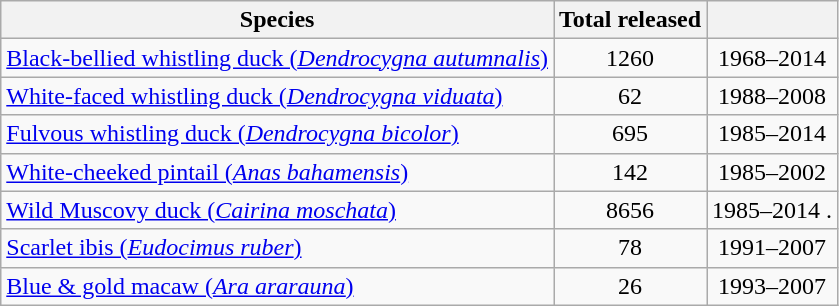<table class="wikitable">
<tr>
<th>Species</th>
<th>Total released</th>
<th></th>
</tr>
<tr>
<td align="left"><a href='#'>Black-bellied whistling duck (<em>Dendrocygna autumnalis</em>)</a></td>
<td align="center">1260</td>
<td align="center">1968–2014</td>
</tr>
<tr>
<td align="left"><a href='#'>White-faced whistling duck (<em>Dendrocygna viduata</em>)</a></td>
<td align="center">62</td>
<td align="center">1988–2008</td>
</tr>
<tr>
<td align="left"><a href='#'>Fulvous whistling duck (<em>Dendrocygna bicolor</em>)</a></td>
<td align="center">695</td>
<td align="center">1985–2014</td>
</tr>
<tr>
<td align="left"><a href='#'>White-cheeked pintail (<em>Anas bahamensis</em>)</a></td>
<td align="center">142</td>
<td align="center">1985–2002</td>
</tr>
<tr>
<td align="left"><a href='#'>Wild Muscovy duck (<em>Cairina moschata</em>)</a></td>
<td align="center">8656</td>
<td align="center">1985–2014   .</td>
</tr>
<tr>
<td align="left"><a href='#'>Scarlet ibis (<em>Eudocimus ruber</em>)</a></td>
<td align="center">78</td>
<td align="center">1991–2007</td>
</tr>
<tr>
<td align="left"><a href='#'>Blue & gold macaw (<em>Ara ararauna</em>)</a></td>
<td align="center">26</td>
<td align="center">1993–2007</td>
</tr>
</table>
